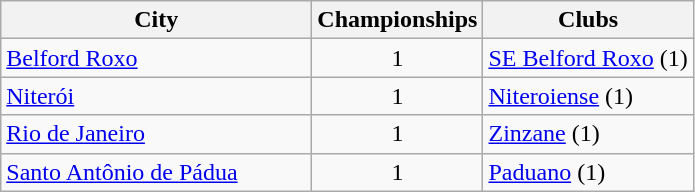<table class="wikitable">
<tr>
<th style="width:200px">City</th>
<th>Championships</th>
<th>Clubs</th>
</tr>
<tr>
<td> <a href='#'>Belford Roxo</a></td>
<td align="center">1</td>
<td><a href='#'>SE Belford Roxo</a> (1)</td>
</tr>
<tr>
<td> <a href='#'>Niterói</a></td>
<td align="center">1</td>
<td><a href='#'>Niteroiense</a> (1)</td>
</tr>
<tr>
<td> <a href='#'>Rio de Janeiro</a></td>
<td align="center">1</td>
<td><a href='#'>Zinzane</a> (1)</td>
</tr>
<tr>
<td> <a href='#'>Santo Antônio de Pádua</a></td>
<td align="center">1</td>
<td><a href='#'>Paduano</a> (1)</td>
</tr>
</table>
